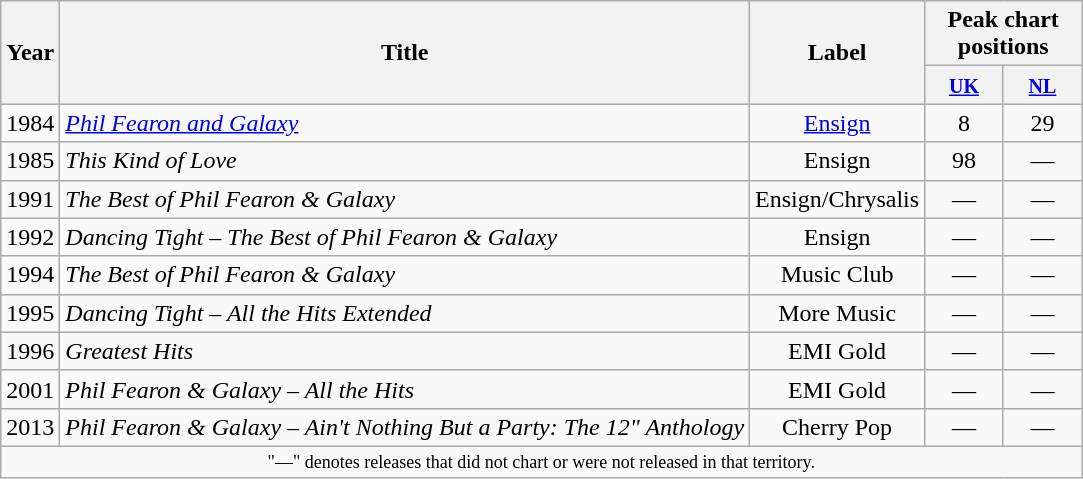<table class="wikitable" style="text-align:center">
<tr>
<th rowspan="2">Year</th>
<th rowspan="2">Title</th>
<th rowspan="2">Label</th>
<th colspan="2">Peak chart positions</th>
</tr>
<tr>
<th style="width:45px;"><small><a href='#'>UK</a></small><br></th>
<th style="width:45px;"><small><a href='#'>NL</a></small><br></th>
</tr>
<tr>
<td>1984</td>
<td align="left"><em><a href='#'>Phil Fearon and Galaxy</a></em></td>
<td><a href='#'>Ensign</a></td>
<td>8</td>
<td>29</td>
</tr>
<tr>
<td>1985</td>
<td align="left"><em>This Kind of Love</em></td>
<td>Ensign</td>
<td>98</td>
<td>—</td>
</tr>
<tr>
<td>1991</td>
<td align="left"><em>The Best of Phil Fearon & Galaxy</em></td>
<td>Ensign/Chrysalis</td>
<td>—</td>
<td>—</td>
</tr>
<tr>
<td>1992</td>
<td align="left"><em>Dancing Tight – The Best of Phil Fearon & Galaxy</em></td>
<td>Ensign</td>
<td>—</td>
<td>—</td>
</tr>
<tr>
<td>1994</td>
<td align="left"><em>The Best of Phil Fearon & Galaxy</em></td>
<td>Music Club</td>
<td>—</td>
<td>—</td>
</tr>
<tr>
<td>1995</td>
<td align="left"><em>Dancing Tight – All the Hits Extended</em></td>
<td>More Music</td>
<td>—</td>
<td>—</td>
</tr>
<tr>
<td>1996</td>
<td align="left"><em>Greatest Hits</em></td>
<td>EMI Gold</td>
<td>—</td>
<td>—</td>
</tr>
<tr>
<td>2001</td>
<td align="left"><em>Phil Fearon & Galaxy – All the Hits</em></td>
<td>EMI Gold</td>
<td>—</td>
<td>—</td>
</tr>
<tr>
<td>2013</td>
<td align="left"><em>Phil Fearon & Galaxy – Ain't Nothing But a Party: The 12" Anthology</em></td>
<td>Cherry Pop</td>
<td>—</td>
<td>—</td>
</tr>
<tr>
<td colspan="5" style="text-align:center; font-size:9pt;">"—" denotes releases that did not chart or were not released in that territory.</td>
</tr>
</table>
